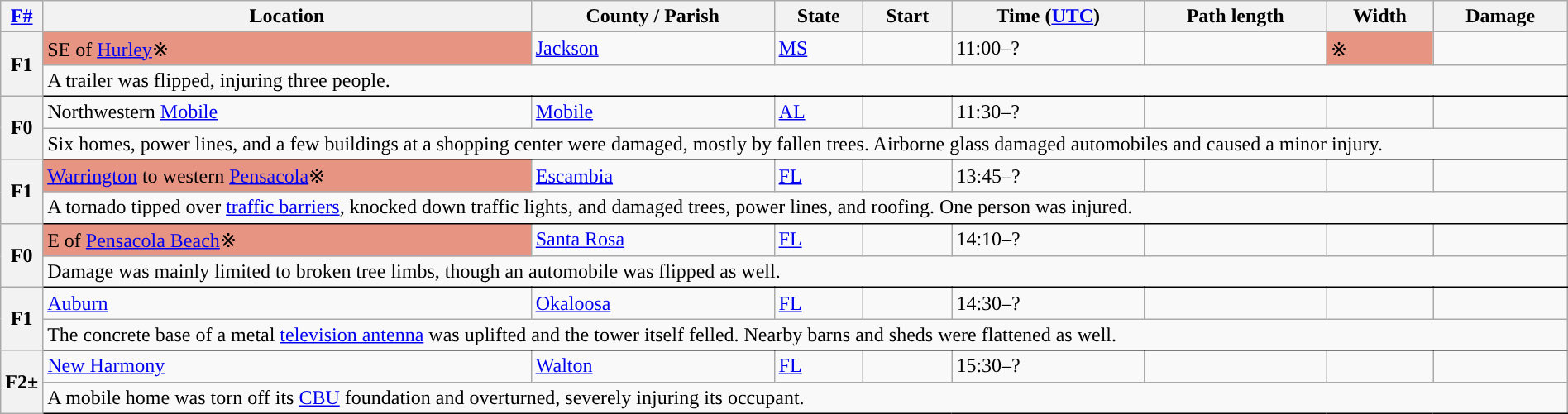<table class="wikitable sortable" style="width:100%;">
<tr>
<th scope="col"  style="width:2%; text-align:center;"><a href='#'>F#</a></th>
<th scope="col" text-align:center;" class="unsortable">Location</th>
<th scope="col" text-align:center;" class="unsortable">County / Parish</th>
<th scope="col" text-align:center;">State</th>
<th scope="col" align="center">Start </th>
<th scope="col" text-align:center;">Time (<a href='#'>UTC</a>)</th>
<th scope="col" text-align:center;">Path length</th>
<th scope="col" text-align:center;">Width</th>
<th scope="col" align="center">Damage</th>
</tr>
<tr>
<th scope="row" rowspan="2" style="background-color:#">F1</th>
<td bgcolor=#E89483>SE of <a href='#'>Hurley</a>※</td>
<td><a href='#'>Jackson</a></td>
<td><a href='#'>MS</a></td>
<td></td>
<td>11:00–?</td>
<td></td>
<td bgcolor=#E89483>※</td>
<td></td>
</tr>
<tr class="expand-child">
<td colspan="9" style=" border-bottom: 1px solid black;">A trailer was flipped, injuring three people.</td>
</tr>
<tr>
<th scope="row" rowspan="2" style="background-color:#">F0</th>
<td>Northwestern <a href='#'>Mobile</a></td>
<td><a href='#'>Mobile</a></td>
<td><a href='#'>AL</a></td>
<td></td>
<td>11:30–?</td>
<td></td>
<td></td>
<td></td>
</tr>
<tr class="expand-child">
<td colspan="9" style=" border-bottom: 1px solid black;">Six homes, power lines, and a few buildings at a shopping center were damaged, mostly by fallen trees. Airborne glass damaged automobiles and caused a minor injury.</td>
</tr>
<tr>
<th scope="row" rowspan="2" style="background-color:#">F1</th>
<td bgcolor=#E89483><a href='#'>Warrington</a> to western <a href='#'>Pensacola</a>※</td>
<td><a href='#'>Escambia</a></td>
<td><a href='#'>FL</a></td>
<td></td>
<td>13:45–?</td>
<td></td>
<td></td>
<td></td>
</tr>
<tr class="expand-child">
<td colspan="9" style=" border-bottom: 1px solid black;">A tornado tipped over <a href='#'>traffic barriers</a>, knocked down traffic lights, and damaged trees, power lines, and roofing. One person was injured.</td>
</tr>
<tr>
<th scope="row" rowspan="2" style="background-color:#">F0</th>
<td bgcolor=#E89483>E of <a href='#'>Pensacola Beach</a>※</td>
<td><a href='#'>Santa Rosa</a></td>
<td><a href='#'>FL</a></td>
<td></td>
<td>14:10–?</td>
<td></td>
<td></td>
<td></td>
</tr>
<tr class="expand-child">
<td colspan="9" style=" border-bottom: 1px solid black;">Damage was mainly limited to broken tree limbs, though an automobile was flipped as well.</td>
</tr>
<tr>
<th scope="row" rowspan="2" style="background-color:#">F1</th>
<td><a href='#'>Auburn</a></td>
<td><a href='#'>Okaloosa</a></td>
<td><a href='#'>FL</a></td>
<td></td>
<td>14:30–?</td>
<td></td>
<td></td>
<td></td>
</tr>
<tr class="expand-child">
<td colspan="9" style=" border-bottom: 1px solid black;">The concrete base of a  metal <a href='#'>television antenna</a> was uplifted and the tower itself felled. Nearby barns and sheds were flattened as well.</td>
</tr>
<tr>
<th scope="row" rowspan="2" style="background-color:#">F2±</th>
<td><a href='#'>New Harmony</a></td>
<td><a href='#'>Walton</a></td>
<td><a href='#'>FL</a></td>
<td></td>
<td>15:30–?</td>
<td></td>
<td></td>
<td></td>
</tr>
<tr class="expand-child">
<td colspan="9" style=" border-bottom: 1px solid black;">A mobile home was torn off its <a href='#'>CBU</a> foundation and overturned, severely injuring its occupant.</td>
</tr>
</table>
